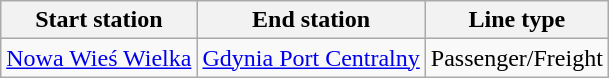<table class="wikitable">
<tr>
<th>Start station</th>
<th>End station</th>
<th>Line type</th>
</tr>
<tr>
<td><a href='#'>Nowa Wieś Wielka</a></td>
<td><a href='#'>Gdynia Port Centralny</a></td>
<td>Passenger/Freight</td>
</tr>
</table>
